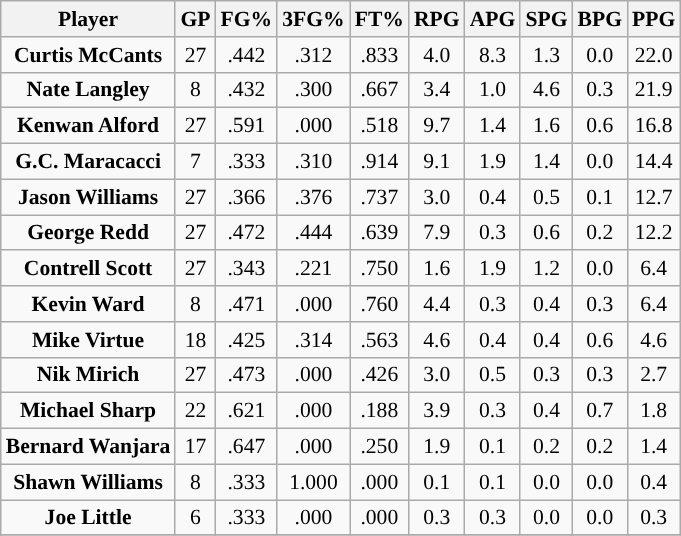<table class="wikitable sortable" style="font-size: 90%">
<tr>
<th>Player</th>
<th>GP</th>
<th>FG%</th>
<th>3FG%</th>
<th>FT%</th>
<th>RPG</th>
<th>APG</th>
<th>SPG</th>
<th>BPG</th>
<th>PPG</th>
</tr>
<tr align="center" bgcolor="">
<td><strong>Curtis McCants</strong></td>
<td>27</td>
<td>.442</td>
<td>.312</td>
<td>.833</td>
<td>4.0</td>
<td>8.3</td>
<td>1.3</td>
<td>0.0</td>
<td>22.0</td>
</tr>
<tr align="center" bgcolor="">
<td><strong>Nate Langley</strong></td>
<td>8</td>
<td>.432</td>
<td>.300</td>
<td>.667</td>
<td>3.4</td>
<td>1.0</td>
<td>4.6</td>
<td>0.3</td>
<td>21.9</td>
</tr>
<tr align="center" bgcolor="">
<td><strong>Kenwan Alford</strong></td>
<td>27</td>
<td>.591</td>
<td>.000</td>
<td>.518</td>
<td>9.7</td>
<td>1.4</td>
<td>1.6</td>
<td>0.6</td>
<td>16.8</td>
</tr>
<tr align="center" bgcolor="">
<td><strong>G.C. Maracacci</strong></td>
<td>7</td>
<td>.333</td>
<td>.310</td>
<td>.914</td>
<td>9.1</td>
<td>1.9</td>
<td>1.4</td>
<td>0.0</td>
<td>14.4</td>
</tr>
<tr align="center" bgcolor="">
<td><strong>Jason Williams</strong></td>
<td>27</td>
<td>.366</td>
<td>.376</td>
<td>.737</td>
<td>3.0</td>
<td>0.4</td>
<td>0.5</td>
<td>0.1</td>
<td>12.7</td>
</tr>
<tr align="center" bgcolor="">
<td><strong>George Redd</strong></td>
<td>27</td>
<td>.472</td>
<td>.444</td>
<td>.639</td>
<td>7.9</td>
<td>0.3</td>
<td>0.6</td>
<td>0.2</td>
<td>12.2</td>
</tr>
<tr align="center" bgcolor="">
<td><strong>Contrell Scott</strong></td>
<td>27</td>
<td>.343</td>
<td>.221</td>
<td>.750</td>
<td>1.6</td>
<td>1.9</td>
<td>1.2</td>
<td>0.0</td>
<td>6.4</td>
</tr>
<tr align="center" bgcolor="">
<td><strong>Kevin Ward</strong></td>
<td>8</td>
<td>.471</td>
<td>.000</td>
<td>.760</td>
<td>4.4</td>
<td>0.3</td>
<td>0.4</td>
<td>0.3</td>
<td>6.4</td>
</tr>
<tr align="center" bgcolor="">
<td><strong>Mike Virtue</strong></td>
<td>18</td>
<td>.425</td>
<td>.314</td>
<td>.563</td>
<td>4.6</td>
<td>0.4</td>
<td>0.4</td>
<td>0.6</td>
<td>4.6</td>
</tr>
<tr align="center" bgcolor="">
<td><strong>Nik Mirich</strong></td>
<td>27</td>
<td>.473</td>
<td>.000</td>
<td>.426</td>
<td>3.0</td>
<td>0.5</td>
<td>0.3</td>
<td>0.3</td>
<td>2.7</td>
</tr>
<tr align="center" bgcolor="">
<td><strong>Michael Sharp</strong></td>
<td>22</td>
<td>.621</td>
<td>.000</td>
<td>.188</td>
<td>3.9</td>
<td>0.3</td>
<td>0.4</td>
<td>0.7</td>
<td>1.8</td>
</tr>
<tr align="center" bgcolor="">
<td><strong>Bernard Wanjara</strong></td>
<td>17</td>
<td>.647</td>
<td>.000</td>
<td>.250</td>
<td>1.9</td>
<td>0.1</td>
<td>0.2</td>
<td>0.2</td>
<td>1.4</td>
</tr>
<tr align="center" bgcolor="">
<td><strong>Shawn Williams</strong></td>
<td>8</td>
<td>.333</td>
<td>1.000</td>
<td>.000</td>
<td>0.1</td>
<td>0.1</td>
<td>0.0</td>
<td>0.0</td>
<td>0.4</td>
</tr>
<tr align="center" bgcolor="">
<td><strong>Joe Little</strong></td>
<td>6</td>
<td>.333</td>
<td>.000</td>
<td>.000</td>
<td>0.3</td>
<td>0.3</td>
<td>0.0</td>
<td>0.0</td>
<td>0.3</td>
</tr>
<tr align="center" bgcolor="">
</tr>
</table>
